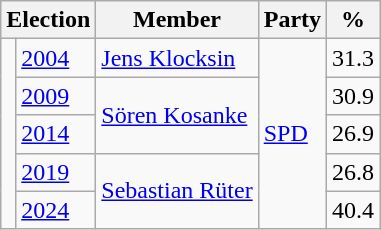<table class=wikitable>
<tr>
<th colspan=2>Election</th>
<th>Member</th>
<th>Party</th>
<th>%</th>
</tr>
<tr>
<td rowspan=5 bgcolor=></td>
<td><a href='#'>2004</a></td>
<td><a href='#'>Jens Klocksin</a></td>
<td rowspan=5><a href='#'>SPD</a></td>
<td align=right>31.3</td>
</tr>
<tr>
<td><a href='#'>2009</a></td>
<td rowspan=2><a href='#'>Sören Kosanke</a></td>
<td align=right>30.9</td>
</tr>
<tr>
<td><a href='#'>2014</a></td>
<td align=right>26.9</td>
</tr>
<tr>
<td><a href='#'>2019</a></td>
<td rowspan=2><a href='#'>Sebastian Rüter</a></td>
<td align=right>26.8</td>
</tr>
<tr>
<td><a href='#'>2024</a></td>
<td align=right>40.4</td>
</tr>
</table>
